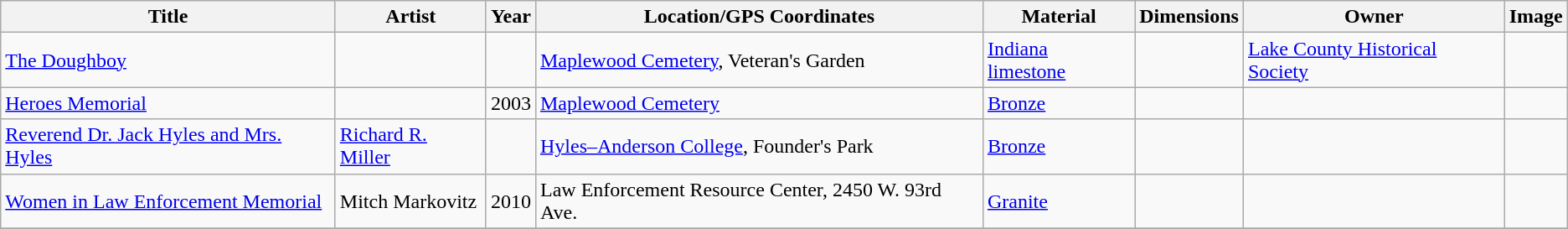<table class="wikitable sortable">
<tr>
<th>Title</th>
<th>Artist</th>
<th>Year</th>
<th>Location/GPS Coordinates</th>
<th>Material</th>
<th>Dimensions</th>
<th>Owner</th>
<th>Image</th>
</tr>
<tr>
<td><a href='#'>The Doughboy</a></td>
<td></td>
<td></td>
<td><a href='#'>Maplewood Cemetery</a>, Veteran's Garden</td>
<td><a href='#'>Indiana limestone</a></td>
<td></td>
<td><a href='#'>Lake County Historical Society</a></td>
<td></td>
</tr>
<tr>
<td><a href='#'>Heroes Memorial</a></td>
<td></td>
<td>2003</td>
<td><a href='#'>Maplewood Cemetery</a></td>
<td><a href='#'>Bronze</a></td>
<td></td>
<td></td>
<td></td>
</tr>
<tr>
<td><a href='#'>Reverend Dr. Jack Hyles and Mrs. Hyles</a></td>
<td><a href='#'>Richard R. Miller</a></td>
<td></td>
<td><a href='#'>Hyles–Anderson College</a>, Founder's Park</td>
<td><a href='#'>Bronze</a></td>
<td></td>
<td></td>
<td></td>
</tr>
<tr>
<td><a href='#'>Women in Law Enforcement Memorial</a></td>
<td>Mitch Markovitz</td>
<td>2010</td>
<td>Law Enforcement Resource Center, 2450 W. 93rd Ave.</td>
<td><a href='#'>Granite</a></td>
<td></td>
<td></td>
<td></td>
</tr>
<tr>
</tr>
</table>
